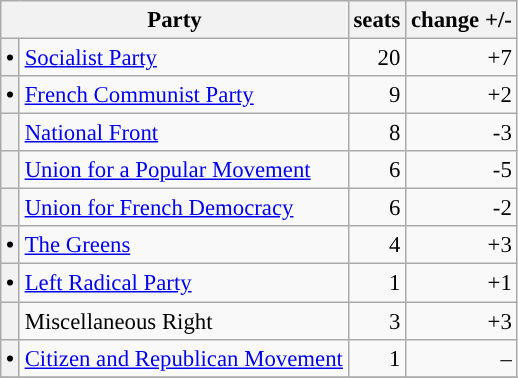<table class="wikitable" style="font-size: 95%;">
<tr>
<th colspan=2>Party</th>
<th>seats</th>
<th>change +/-</th>
</tr>
<tr>
<th style="background-color: "><span>•</span></th>
<td><a href='#'>Socialist Party</a></td>
<td align="right">20</td>
<td align="right">+7</td>
</tr>
<tr>
<th style="background-color: "><span>•</span></th>
<td><a href='#'>French Communist Party</a></td>
<td align="right">9</td>
<td align="right">+2</td>
</tr>
<tr>
<th style="background-color: "></th>
<td><a href='#'>National Front</a></td>
<td align="right">8</td>
<td align="right">-3</td>
</tr>
<tr>
<th style="background-color: "></th>
<td><a href='#'>Union for a Popular Movement</a></td>
<td align="right">6</td>
<td align="right">-5</td>
</tr>
<tr>
<th style="background-color: "></th>
<td><a href='#'>Union for French Democracy</a></td>
<td align="right">6</td>
<td align="right">-2</td>
</tr>
<tr>
<th style="background-color: "><span>•</span></th>
<td><a href='#'>The Greens</a></td>
<td align="right">4</td>
<td align="right">+3</td>
</tr>
<tr>
<th style="background-color: "><span>•</span></th>
<td><a href='#'>Left Radical Party</a></td>
<td align="right">1</td>
<td align="right">+1</td>
</tr>
<tr>
<th style="background-color: "></th>
<td>Miscellaneous Right</td>
<td align="right">3</td>
<td align="right">+3</td>
</tr>
<tr>
<th style="background-color: "><span>•</span></th>
<td><a href='#'>Citizen and Republican Movement</a></td>
<td align="right">1</td>
<td align="right">–</td>
</tr>
<tr>
</tr>
</table>
